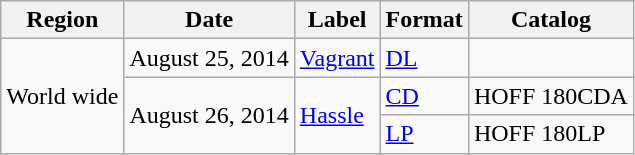<table class="wikitable">
<tr>
<th>Region</th>
<th>Date</th>
<th>Label</th>
<th>Format</th>
<th>Catalog</th>
</tr>
<tr>
<td rowspan=3>World wide</td>
<td>August 25, 2014</td>
<td><a href='#'>Vagrant</a></td>
<td><a href='#'>DL</a></td>
<td></td>
</tr>
<tr>
<td rowspan=2>August 26, 2014</td>
<td rowspan=2><a href='#'>Hassle</a></td>
<td><a href='#'>CD</a></td>
<td>HOFF 180CDA</td>
</tr>
<tr>
<td><a href='#'>LP</a></td>
<td>HOFF 180LP</td>
</tr>
</table>
